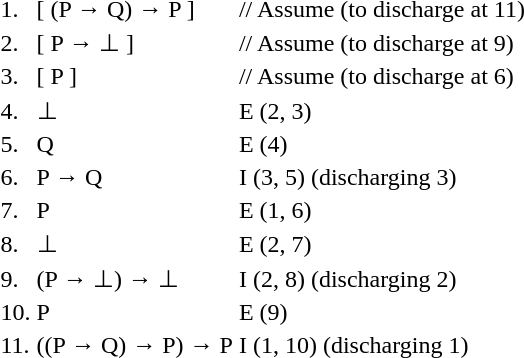<table>
<tr>
<td>1.</td>
<td>[ (P → Q) → P ]</td>
<td>// Assume (to discharge at 11)</td>
</tr>
<tr>
<td>2.</td>
<td>[ P → ⊥ ]</td>
<td>// Assume (to discharge at 9)</td>
</tr>
<tr>
<td>3.</td>
<td>[ P ]</td>
<td>// Assume (to discharge at 6)</td>
</tr>
<tr>
<td>4.</td>
<td>⊥</td>
<td>E (2, 3)</td>
</tr>
<tr>
<td>5.</td>
<td>Q</td>
<td>E (4)</td>
</tr>
<tr>
<td>6.</td>
<td>P → Q</td>
<td>I (3, 5) (discharging 3)</td>
</tr>
<tr>
<td>7.</td>
<td>P</td>
<td>E (1, 6)</td>
</tr>
<tr>
<td>8.</td>
<td>⊥</td>
<td>E (2, 7)</td>
</tr>
<tr>
<td>9.</td>
<td>(P → ⊥) → ⊥</td>
<td>I (2, 8) (discharging 2)</td>
</tr>
<tr>
<td>10.</td>
<td>P</td>
<td>E (9)</td>
</tr>
<tr>
<td>11.</td>
<td>((P → Q) → P) → P</td>
<td>I (1, 10) (discharging 1)</td>
</tr>
</table>
